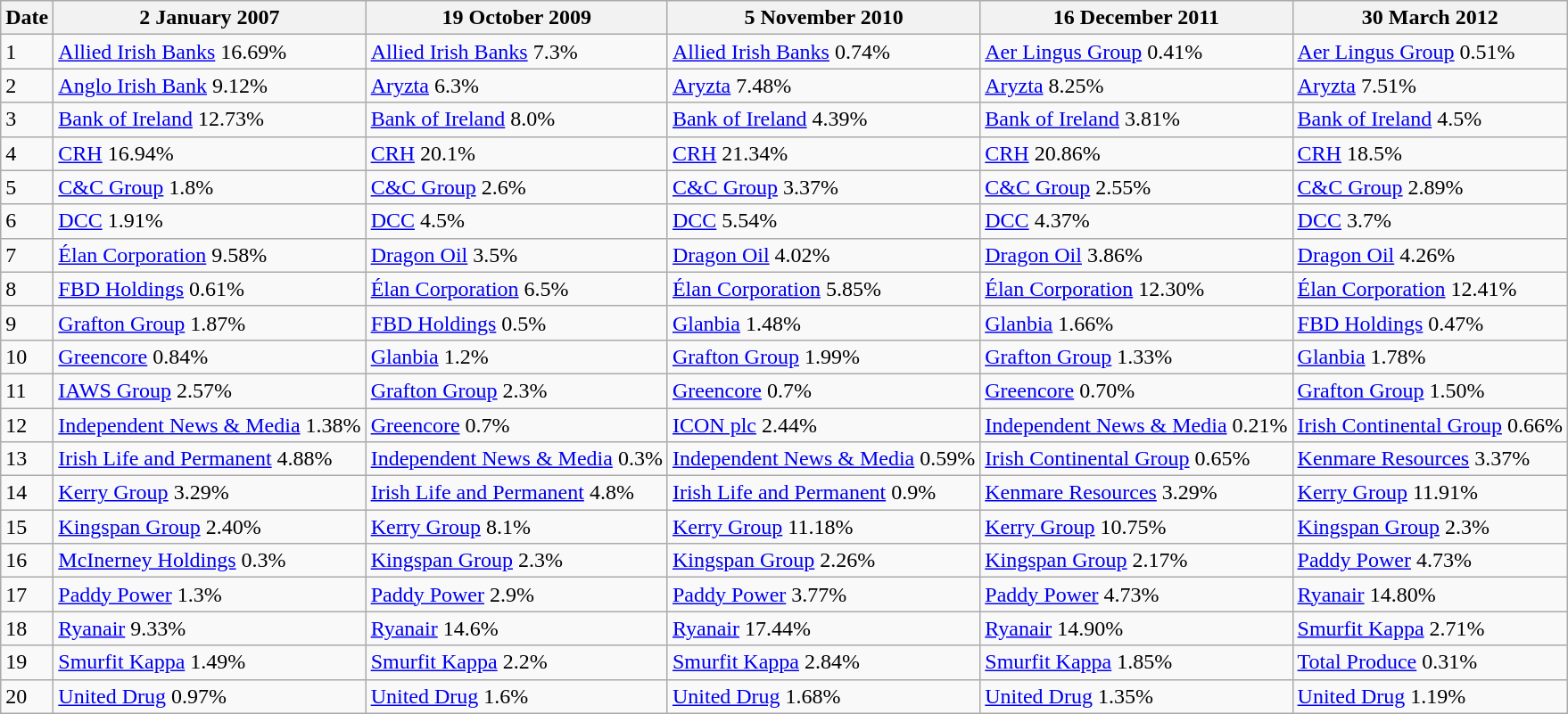<table class="wikitable">
<tr>
<th>Date</th>
<th>2 January 2007</th>
<th>19 October 2009</th>
<th>5 November 2010</th>
<th>16 December 2011</th>
<th>30 March 2012</th>
</tr>
<tr>
<td>1</td>
<td><a href='#'>Allied Irish Banks</a> 16.69%</td>
<td><a href='#'>Allied Irish Banks</a> 7.3%</td>
<td><a href='#'>Allied Irish Banks</a> 0.74%</td>
<td><a href='#'>Aer Lingus Group</a> 0.41%</td>
<td><a href='#'>Aer Lingus Group</a> 0.51%</td>
</tr>
<tr>
<td>2</td>
<td><a href='#'>Anglo Irish Bank</a> 9.12%</td>
<td><a href='#'>Aryzta</a> 6.3%</td>
<td><a href='#'>Aryzta</a> 7.48%</td>
<td><a href='#'>Aryzta</a> 8.25%</td>
<td><a href='#'>Aryzta</a> 7.51%</td>
</tr>
<tr>
<td>3</td>
<td><a href='#'>Bank of Ireland</a> 12.73%</td>
<td><a href='#'>Bank of Ireland</a> 8.0%</td>
<td><a href='#'>Bank of Ireland</a> 4.39%</td>
<td><a href='#'>Bank of Ireland</a> 3.81%</td>
<td><a href='#'>Bank of Ireland</a> 4.5%</td>
</tr>
<tr>
<td>4</td>
<td><a href='#'>CRH</a> 16.94%</td>
<td><a href='#'>CRH</a> 20.1%</td>
<td><a href='#'>CRH</a> 21.34%</td>
<td><a href='#'>CRH</a> 20.86%</td>
<td><a href='#'>CRH</a> 18.5%</td>
</tr>
<tr>
<td>5</td>
<td><a href='#'>C&C Group</a> 1.8%</td>
<td><a href='#'>C&C Group</a> 2.6%</td>
<td><a href='#'>C&C Group</a> 3.37%</td>
<td><a href='#'>C&C Group</a> 2.55%</td>
<td><a href='#'>C&C Group</a> 2.89%</td>
</tr>
<tr>
<td>6</td>
<td><a href='#'>DCC</a> 1.91%</td>
<td><a href='#'>DCC</a> 4.5%</td>
<td><a href='#'>DCC</a> 5.54%</td>
<td><a href='#'>DCC</a> 4.37%</td>
<td><a href='#'>DCC</a> 3.7%</td>
</tr>
<tr>
<td>7</td>
<td><a href='#'>Élan Corporation</a> 9.58%</td>
<td><a href='#'>Dragon Oil</a> 3.5%</td>
<td><a href='#'>Dragon Oil</a> 4.02%</td>
<td><a href='#'>Dragon Oil</a> 3.86%</td>
<td><a href='#'>Dragon Oil</a> 4.26%</td>
</tr>
<tr>
<td>8</td>
<td><a href='#'>FBD Holdings</a> 0.61%</td>
<td><a href='#'>Élan Corporation</a> 6.5%</td>
<td><a href='#'>Élan Corporation</a> 5.85%</td>
<td><a href='#'>Élan Corporation</a> 12.30%</td>
<td><a href='#'>Élan Corporation</a> 12.41%</td>
</tr>
<tr>
<td>9</td>
<td><a href='#'>Grafton Group</a> 1.87%</td>
<td><a href='#'>FBD Holdings</a> 0.5%</td>
<td><a href='#'>Glanbia</a> 1.48%</td>
<td><a href='#'>Glanbia</a> 1.66%</td>
<td><a href='#'>FBD Holdings</a> 0.47%</td>
</tr>
<tr>
<td>10</td>
<td><a href='#'>Greencore</a> 0.84%</td>
<td><a href='#'>Glanbia</a> 1.2%</td>
<td><a href='#'>Grafton Group</a> 1.99%</td>
<td><a href='#'>Grafton Group</a> 1.33%</td>
<td><a href='#'>Glanbia</a> 1.78%</td>
</tr>
<tr>
<td>11</td>
<td><a href='#'>IAWS Group</a> 2.57%</td>
<td><a href='#'>Grafton Group</a> 2.3%</td>
<td><a href='#'>Greencore</a> 0.7%</td>
<td><a href='#'>Greencore</a> 0.70%</td>
<td><a href='#'>Grafton Group</a> 1.50%</td>
</tr>
<tr>
<td>12</td>
<td><a href='#'>Independent News & Media</a> 1.38%</td>
<td><a href='#'>Greencore</a> 0.7%</td>
<td><a href='#'>ICON plc</a> 2.44%</td>
<td><a href='#'>Independent News & Media</a> 0.21%</td>
<td><a href='#'>Irish Continental Group</a> 0.66%</td>
</tr>
<tr>
<td>13</td>
<td><a href='#'>Irish Life and Permanent</a> 4.88%</td>
<td><a href='#'>Independent News & Media</a> 0.3%</td>
<td><a href='#'>Independent News & Media</a> 0.59%</td>
<td><a href='#'>Irish Continental Group</a> 0.65%</td>
<td><a href='#'>Kenmare Resources</a> 3.37%</td>
</tr>
<tr>
<td>14</td>
<td><a href='#'>Kerry Group</a> 3.29%</td>
<td><a href='#'>Irish Life and Permanent</a> 4.8%</td>
<td><a href='#'>Irish Life and Permanent</a> 0.9%</td>
<td><a href='#'>Kenmare Resources</a> 3.29%</td>
<td><a href='#'>Kerry Group</a> 11.91%</td>
</tr>
<tr>
<td>15</td>
<td><a href='#'>Kingspan Group</a> 2.40%</td>
<td><a href='#'>Kerry Group</a> 8.1%</td>
<td><a href='#'>Kerry Group</a> 11.18%</td>
<td><a href='#'>Kerry Group</a> 10.75%</td>
<td><a href='#'>Kingspan Group</a> 2.3%</td>
</tr>
<tr>
<td>16</td>
<td><a href='#'>McInerney Holdings</a> 0.3%</td>
<td><a href='#'>Kingspan Group</a> 2.3%</td>
<td><a href='#'>Kingspan Group</a> 2.26%</td>
<td><a href='#'>Kingspan Group</a> 2.17%</td>
<td><a href='#'>Paddy Power</a> 4.73%</td>
</tr>
<tr>
<td>17</td>
<td><a href='#'>Paddy Power</a> 1.3%</td>
<td><a href='#'>Paddy Power</a> 2.9%</td>
<td><a href='#'>Paddy Power</a> 3.77%</td>
<td><a href='#'>Paddy Power</a> 4.73%</td>
<td><a href='#'>Ryanair</a> 14.80%</td>
</tr>
<tr>
<td>18</td>
<td><a href='#'>Ryanair</a> 9.33%</td>
<td><a href='#'>Ryanair</a> 14.6%</td>
<td><a href='#'>Ryanair</a> 17.44%</td>
<td><a href='#'>Ryanair</a> 14.90%</td>
<td><a href='#'>Smurfit Kappa</a> 2.71%</td>
</tr>
<tr>
<td>19</td>
<td><a href='#'>Smurfit Kappa</a> 1.49%</td>
<td><a href='#'>Smurfit Kappa</a> 2.2%</td>
<td><a href='#'>Smurfit Kappa</a> 2.84%</td>
<td><a href='#'>Smurfit Kappa</a> 1.85%</td>
<td><a href='#'>Total Produce</a> 0.31%</td>
</tr>
<tr>
<td>20</td>
<td><a href='#'>United Drug</a> 0.97%</td>
<td><a href='#'>United Drug</a> 1.6%</td>
<td><a href='#'>United Drug</a> 1.68%</td>
<td><a href='#'>United Drug</a> 1.35%</td>
<td><a href='#'>United Drug</a> 1.19%</td>
</tr>
</table>
